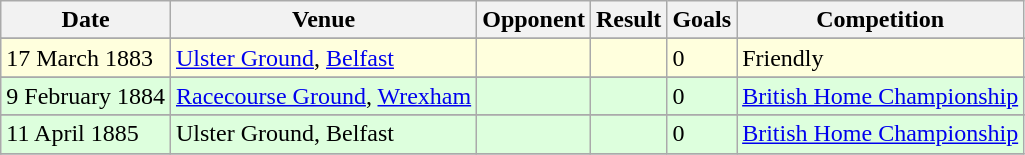<table class="wikitable">
<tr>
<th>Date</th>
<th>Venue</th>
<th>Opponent</th>
<th>Result</th>
<th>Goals</th>
<th>Competition</th>
</tr>
<tr>
</tr>
<tr bgcolor="#ffffdd">
<td>17 March 1883</td>
<td><a href='#'>Ulster Ground</a>, <a href='#'>Belfast</a></td>
<td></td>
<td></td>
<td>0</td>
<td>Friendly</td>
</tr>
<tr>
</tr>
<tr bgcolor="#ddffdd">
<td>9 February 1884</td>
<td><a href='#'>Racecourse Ground</a>, <a href='#'>Wrexham</a></td>
<td></td>
<td></td>
<td>0</td>
<td><a href='#'>British Home Championship</a></td>
</tr>
<tr>
</tr>
<tr bgcolor="#ddffdd">
<td>11 April 1885</td>
<td>Ulster Ground,  Belfast</td>
<td></td>
<td></td>
<td>0</td>
<td><a href='#'>British Home Championship</a></td>
</tr>
<tr>
</tr>
</table>
